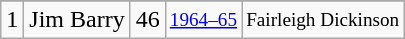<table class="wikitable">
<tr>
</tr>
<tr>
<td>1</td>
<td>Jim Barry</td>
<td>46</td>
<td style="font-size:80%;"><a href='#'>1964–65</a></td>
<td style="font-size:80%;">Fairleigh Dickinson</td>
</tr>
</table>
